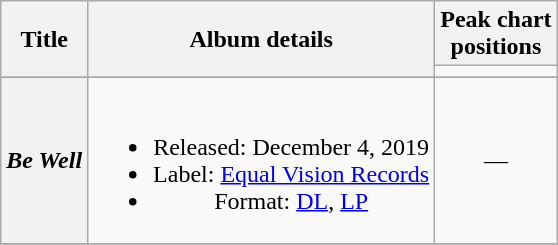<table class="wikitable plainrowheaders" style="text-align:center;">
<tr>
<th scope="col" rowspan="2">Title</th>
<th scope="col" rowspan="2">Album details</th>
<th scope="col" colspan="1">Peak chart<br>positions</th>
</tr>
<tr>
<td></td>
</tr>
<tr>
</tr>
<tr>
<th scope="row"><strong><em>Be Well</em></strong></th>
<td><br><ul><li>Released: December 4, 2019</li><li>Label: <a href='#'>Equal Vision Records</a></li><li>Format: <a href='#'>DL</a>, <a href='#'>LP</a></li></ul></td>
<td>—</td>
</tr>
<tr>
</tr>
</table>
